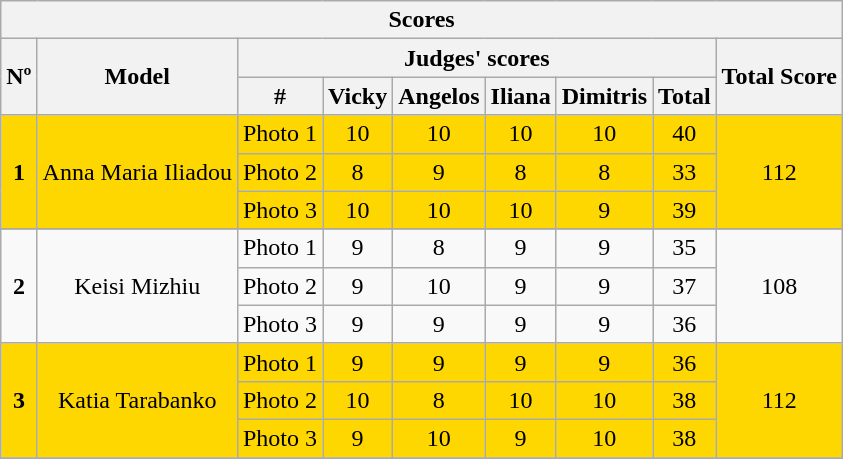<table class="wikitable" style="text-align:center;">
<tr>
<th colspan="10">Scores</th>
</tr>
<tr>
<th rowspan="2">Nº</th>
<th rowspan="2">Model</th>
<th colspan="6">Judges' scores</th>
<th rowspan="2">Total Score</th>
</tr>
<tr>
<th>#</th>
<th>Vicky</th>
<th>Angelos</th>
<th>Iliana</th>
<th>Dimitris</th>
<th>Total</th>
</tr>
<tr>
<td rowspan="3" style="background:gold"><strong>1</strong></td>
<td rowspan="3" style="background:gold">Anna Maria Iliadou</td>
<td style="background:gold">Photo 1</td>
<td style="background:gold">10</td>
<td style="background:gold">10</td>
<td style="background:gold">10</td>
<td style="background:gold">10</td>
<td style="background:gold">40</td>
<td style="background:gold" rowspan="3">112</td>
</tr>
<tr>
<td style="background:gold">Photo 2</td>
<td style="background:gold">8</td>
<td style="background:gold">9</td>
<td style="background:gold">8</td>
<td style="background:gold">8</td>
<td style="background:gold">33</td>
</tr>
<tr>
<td style="background:gold">Photo 3</td>
<td style="background:gold">10</td>
<td style="background:gold">10</td>
<td style="background:gold">10</td>
<td style="background:gold">9</td>
<td style="background:gold">39</td>
</tr>
<tr>
</tr>
<tr>
<td rowspan="3"><strong>2</strong></td>
<td rowspan="3">Keisi Mizhiu</td>
<td>Photo 1</td>
<td>9</td>
<td>8</td>
<td>9</td>
<td>9</td>
<td>35</td>
<td rowspan="3">108</td>
</tr>
<tr>
<td>Photo 2</td>
<td>9</td>
<td>10</td>
<td>9</td>
<td>9</td>
<td>37</td>
</tr>
<tr>
<td>Photo 3</td>
<td>9</td>
<td>9</td>
<td>9</td>
<td>9</td>
<td>36</td>
</tr>
<tr>
<td style="background:gold" rowspan="3"><strong>3</strong></td>
<td style="background:gold" rowspan="3">Katia Tarabanko</td>
<td style="background:gold">Photo 1</td>
<td style="background:gold">9</td>
<td style="background:gold">9</td>
<td style="background:gold">9</td>
<td style="background:gold">9</td>
<td style="background:gold">36</td>
<td style="background:gold" rowspan="3">112</td>
</tr>
<tr>
<td style="background:gold">Photo 2</td>
<td style="background:gold">10</td>
<td style="background:gold">8</td>
<td style="background:gold">10</td>
<td style="background:gold">10</td>
<td style="background:gold">38</td>
</tr>
<tr>
<td style="background:gold">Photo 3</td>
<td style="background:gold">9</td>
<td style="background:gold">10</td>
<td style="background:gold">9</td>
<td style="background:gold">10</td>
<td style="background:gold">38</td>
</tr>
<tr>
</tr>
</table>
